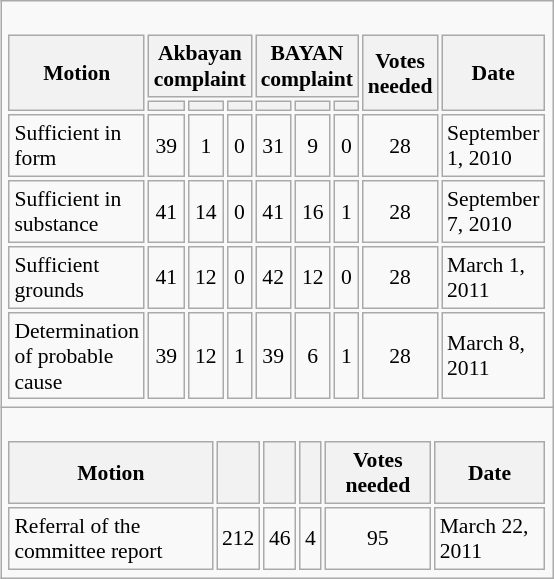<table class="wikitable" align="right" style="width:350px; margin:0 0 0.5em 1em; font-size:90%; text-align:center">
<tr>
<td><br><table border=0>
<tr>
<th rowspan=2>Motion</th>
<th colspan=3>Akbayan complaint</th>
<th colspan=3>BAYAN complaint</th>
<th rowspan=2>Votes needed</th>
<th rowspan=2>Date</th>
</tr>
<tr>
<th></th>
<th></th>
<th></th>
<th></th>
<th></th>
<th></th>
</tr>
<tr>
<td align=left>Sufficient in form</td>
<td>39</td>
<td>1</td>
<td>0</td>
<td>31</td>
<td>9</td>
<td>0</td>
<td>28</td>
<td align=left>September 1, 2010</td>
</tr>
<tr>
<td align=left>Sufficient in substance</td>
<td>41</td>
<td>14</td>
<td>0</td>
<td>41</td>
<td>16</td>
<td>1</td>
<td>28</td>
<td align=left>September 7, 2010</td>
</tr>
<tr>
<td align=left>Sufficient grounds</td>
<td>41</td>
<td>12</td>
<td>0</td>
<td>42</td>
<td>12</td>
<td>0</td>
<td>28</td>
<td align=left>March 1, 2011</td>
</tr>
<tr>
<td align=left>Determination of probable cause</td>
<td>39</td>
<td>12</td>
<td>1</td>
<td>39</td>
<td>6</td>
<td>1</td>
<td>28</td>
<td align=left>March 8, 2011</td>
</tr>
</table>
</td>
</tr>
<tr>
<td><br><table border=0>
<tr>
<th>Motion</th>
<th></th>
<th></th>
<th></th>
<th>Votes needed</th>
<th>Date</th>
</tr>
<tr>
<td align=left>Referral of the committee report</td>
<td>212</td>
<td>46</td>
<td>4</td>
<td>95</td>
<td align=left>March 22, 2011</td>
</tr>
</table>
</td>
</tr>
</table>
